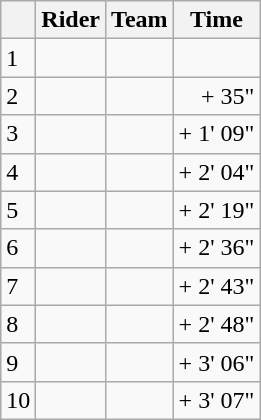<table class="wikitable">
<tr>
<th></th>
<th>Rider</th>
<th>Team</th>
<th>Time</th>
</tr>
<tr>
<td>1</td>
<td> </td>
<td></td>
<td align="right"></td>
</tr>
<tr>
<td>2</td>
<td></td>
<td></td>
<td align="right">+ 35"</td>
</tr>
<tr>
<td>3</td>
<td></td>
<td></td>
<td align="right">+ 1' 09"</td>
</tr>
<tr>
<td>4</td>
<td></td>
<td></td>
<td align="right">+ 2' 04"</td>
</tr>
<tr>
<td>5</td>
<td></td>
<td></td>
<td align="right">+ 2' 19"</td>
</tr>
<tr>
<td>6</td>
<td></td>
<td></td>
<td align="right">+ 2' 36"</td>
</tr>
<tr>
<td>7</td>
<td></td>
<td></td>
<td align="right">+ 2' 43"</td>
</tr>
<tr>
<td>8</td>
<td></td>
<td></td>
<td align="right">+ 2' 48"</td>
</tr>
<tr>
<td>9</td>
<td></td>
<td></td>
<td align="right">+ 3' 06"</td>
</tr>
<tr>
<td>10</td>
<td></td>
<td></td>
<td align="right">+ 3' 07"</td>
</tr>
</table>
